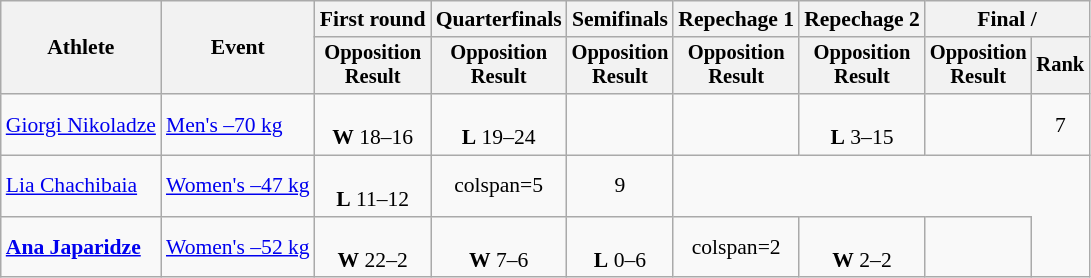<table class="wikitable" style="font-size:90%;">
<tr>
<th rowspan="2">Athlete</th>
<th rowspan="2">Event</th>
<th>First round</th>
<th>Quarterfinals</th>
<th>Semifinals</th>
<th>Repechage 1</th>
<th>Repechage 2</th>
<th colspan="2">Final / </th>
</tr>
<tr style="font-size:95%">
<th>Opposition<br>Result</th>
<th>Opposition<br>Result</th>
<th>Opposition<br>Result</th>
<th>Opposition<br>Result</th>
<th>Opposition<br>Result</th>
<th>Opposition<br>Result</th>
<th>Rank</th>
</tr>
<tr align=center>
<td align=left><a href='#'>Giorgi Nikoladze</a></td>
<td align=left><a href='#'>Men's –70 kg</a></td>
<td><br><strong>W</strong> 18–16</td>
<td><br><strong>L</strong> 19–24</td>
<td></td>
<td></td>
<td><br><strong>L</strong> 3–15</td>
<td></td>
<td>7</td>
</tr>
<tr align=center>
<td align=left><a href='#'>Lia Chachibaia</a></td>
<td align=left><a href='#'>Women's –47 kg</a></td>
<td><br><strong>L</strong> 11–12</td>
<td>colspan=5 </td>
<td>9</td>
</tr>
<tr align=center>
<td align=left><strong><a href='#'>Ana Japaridze</a></strong></td>
<td align=left><a href='#'>Women's –52 kg</a></td>
<td><br><strong>W</strong> 22–2</td>
<td><br><strong>W</strong> 7–6</td>
<td><br><strong>L</strong> 0–6</td>
<td>colspan=2 </td>
<td><br><strong>W</strong> 2–2</td>
<td></td>
</tr>
</table>
